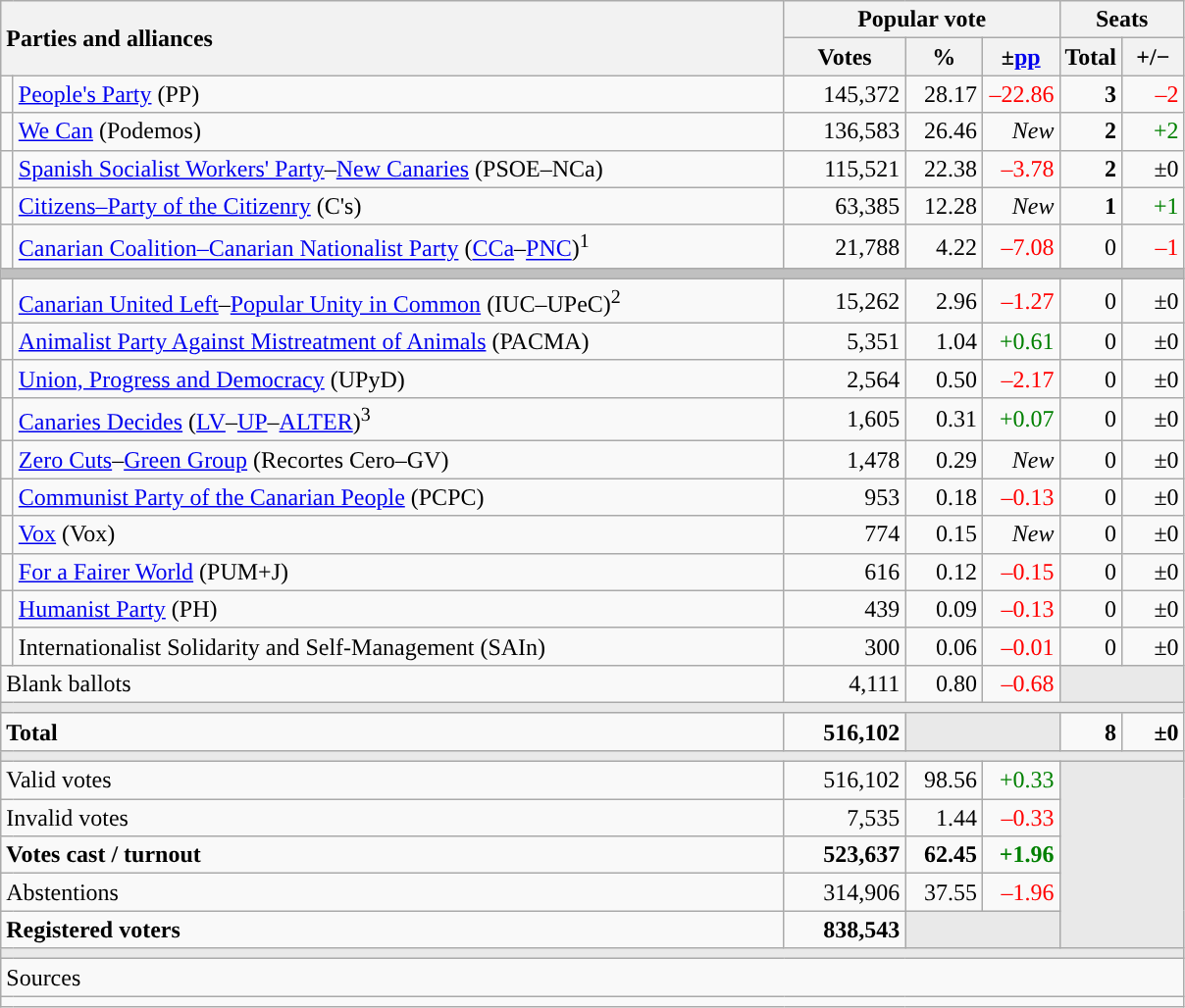<table class="wikitable" style="text-align:right;">
<tr>
<th style="text-align:left;" rowspan="2" colspan="2" width="525">Parties and alliances</th>
<th colspan="3">Popular vote</th>
<th colspan="2">Seats</th>
</tr>
<tr>
<th width="75">Votes</th>
<th width="45">%</th>
<th width="45">±<a href='#'>pp</a></th>
<th width="35">Total</th>
<th width="35">+/−</th>
</tr>
<tr>
<td width="1" style="color:inherit;background:"></td>
<td align="left"><a href='#'>People's Party</a> (PP)</td>
<td>145,372</td>
<td>28.17</td>
<td style="color:red;">–22.86</td>
<td><strong>3</strong></td>
<td style="color:red;">–2</td>
</tr>
<tr>
<td style="color:inherit;background:"></td>
<td align="left"><a href='#'>We Can</a> (Podemos)</td>
<td>136,583</td>
<td>26.46</td>
<td><em>New</em></td>
<td><strong>2</strong></td>
<td style="color:green;">+2</td>
</tr>
<tr>
<td style="color:inherit;background:"></td>
<td align="left"><a href='#'>Spanish Socialist Workers' Party</a>–<a href='#'>New Canaries</a> (PSOE–NCa)</td>
<td>115,521</td>
<td>22.38</td>
<td style="color:red;">–3.78</td>
<td><strong>2</strong></td>
<td>±0</td>
</tr>
<tr>
<td style="color:inherit;background:"></td>
<td align="left"><a href='#'>Citizens–Party of the Citizenry</a> (C's)</td>
<td>63,385</td>
<td>12.28</td>
<td><em>New</em></td>
<td><strong>1</strong></td>
<td style="color:green;">+1</td>
</tr>
<tr>
<td style="color:inherit;background:"></td>
<td align="left"><a href='#'>Canarian Coalition–Canarian Nationalist Party</a> (<a href='#'>CCa</a>–<a href='#'>PNC</a>)<sup>1</sup></td>
<td>21,788</td>
<td>4.22</td>
<td style="color:red;">–7.08</td>
<td>0</td>
<td style="color:red;">–1</td>
</tr>
<tr>
<td colspan="7" bgcolor="#C0C0C0"></td>
</tr>
<tr>
<td style="color:inherit;background:"></td>
<td align="left"><a href='#'>Canarian United Left</a>–<a href='#'>Popular Unity in Common</a> (IUC–UPeC)<sup>2</sup></td>
<td>15,262</td>
<td>2.96</td>
<td style="color:red;">–1.27</td>
<td>0</td>
<td>±0</td>
</tr>
<tr>
<td style="color:inherit;background:"></td>
<td align="left"><a href='#'>Animalist Party Against Mistreatment of Animals</a> (PACMA)</td>
<td>5,351</td>
<td>1.04</td>
<td style="color:green;">+0.61</td>
<td>0</td>
<td>±0</td>
</tr>
<tr>
<td style="color:inherit;background:"></td>
<td align="left"><a href='#'>Union, Progress and Democracy</a> (UPyD)</td>
<td>2,564</td>
<td>0.50</td>
<td style="color:red;">–2.17</td>
<td>0</td>
<td>±0</td>
</tr>
<tr>
<td style="color:inherit;background:"></td>
<td align="left"><a href='#'>Canaries Decides</a> (<a href='#'>LV</a>–<a href='#'>UP</a>–<a href='#'>ALTER</a>)<sup>3</sup></td>
<td>1,605</td>
<td>0.31</td>
<td style="color:green;">+0.07</td>
<td>0</td>
<td>±0</td>
</tr>
<tr>
<td style="color:inherit;background:"></td>
<td align="left"><a href='#'>Zero Cuts</a>–<a href='#'>Green Group</a> (Recortes Cero–GV)</td>
<td>1,478</td>
<td>0.29</td>
<td><em>New</em></td>
<td>0</td>
<td>±0</td>
</tr>
<tr>
<td style="color:inherit;background:"></td>
<td align="left"><a href='#'>Communist Party of the Canarian People</a> (PCPC)</td>
<td>953</td>
<td>0.18</td>
<td style="color:red;">–0.13</td>
<td>0</td>
<td>±0</td>
</tr>
<tr>
<td style="color:inherit;background:"></td>
<td align="left"><a href='#'>Vox</a> (Vox)</td>
<td>774</td>
<td>0.15</td>
<td><em>New</em></td>
<td>0</td>
<td>±0</td>
</tr>
<tr>
<td style="color:inherit;background:"></td>
<td align="left"><a href='#'>For a Fairer World</a> (PUM+J)</td>
<td>616</td>
<td>0.12</td>
<td style="color:red;">–0.15</td>
<td>0</td>
<td>±0</td>
</tr>
<tr>
<td style="color:inherit;background:"></td>
<td align="left"><a href='#'>Humanist Party</a> (PH)</td>
<td>439</td>
<td>0.09</td>
<td style="color:red;">–0.13</td>
<td>0</td>
<td>±0</td>
</tr>
<tr>
<td style="color:inherit;background:"></td>
<td align="left">Internationalist Solidarity and Self-Management (SAIn)</td>
<td>300</td>
<td>0.06</td>
<td style="color:red;">–0.01</td>
<td>0</td>
<td>±0</td>
</tr>
<tr>
<td align="left" colspan="2">Blank ballots</td>
<td>4,111</td>
<td>0.80</td>
<td style="color:red;">–0.68</td>
<td bgcolor="#E9E9E9" colspan="2"></td>
</tr>
<tr>
<td colspan="7" bgcolor="#E9E9E9"></td>
</tr>
<tr style="font-weight:bold;">
<td align="left" colspan="2">Total</td>
<td>516,102</td>
<td bgcolor="#E9E9E9" colspan="2"></td>
<td>8</td>
<td>±0</td>
</tr>
<tr>
<td colspan="7" bgcolor="#E9E9E9"></td>
</tr>
<tr>
<td align="left" colspan="2">Valid votes</td>
<td>516,102</td>
<td>98.56</td>
<td style="color:green;">+0.33</td>
<td bgcolor="#E9E9E9" colspan="2" rowspan="5"></td>
</tr>
<tr>
<td align="left" colspan="2">Invalid votes</td>
<td>7,535</td>
<td>1.44</td>
<td style="color:red;">–0.33</td>
</tr>
<tr style="font-weight:bold;">
<td align="left" colspan="2">Votes cast / turnout</td>
<td>523,637</td>
<td>62.45</td>
<td style="color:green;">+1.96</td>
</tr>
<tr>
<td align="left" colspan="2">Abstentions</td>
<td>314,906</td>
<td>37.55</td>
<td style="color:red;">–1.96</td>
</tr>
<tr style="font-weight:bold;">
<td align="left" colspan="2">Registered voters</td>
<td>838,543</td>
<td bgcolor="#E9E9E9" colspan="2"></td>
</tr>
<tr>
<td colspan="7" bgcolor="#E9E9E9"></td>
</tr>
<tr>
<td align="left" colspan="7">Sources</td>
</tr>
<tr>
<td colspan="7" style="text-align:left; max-width:790px;"></td>
</tr>
</table>
